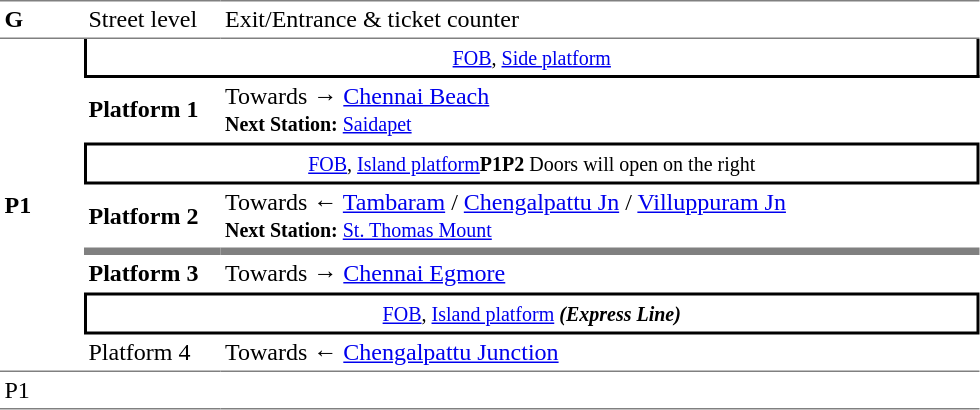<table cellpadding="3" cellspacing="0" border="0">
<tr>
<td valign="top" width="30" style="border-top:solid 1px gray;border-bottom:solid 1px gray;"><strong>G</strong></td>
<td valign="top" width="85" style="border-top:solid 1px gray;border-bottom:solid 1px gray;">Street level</td>
<td valign="top" width="500" style="border-top:solid 1px gray;border-bottom:solid 1px gray;">Exit/Entrance & ticket counter</td>
</tr>
<tr>
<td rowspan="7" style="border-bottom:solid 1px gray;" width="50" valign="center"><strong>P1</strong></td>
<td colspan="2" style="border-right:solid 2px black;border-left:solid 2px black;border-bottom:solid 2px black;text-align:center;"><a href='#'><small>FOB</small></a><small>, <a href='#'>Side platform</a></small></td>
</tr>
<tr>
<td width="85" style="border-bottom:solid 1px white;"><span><strong>Platform 1</strong></span></td>
<td width="500" style="border-bottom:solid 1px white;">Towards → <a href='#'>Chennai Beach</a><br><small><strong>Next Station:</strong> <a href='#'>Saidapet</a></small></td>
</tr>
<tr>
<td colspan="2" style="border-top:solid 2px black;border-right:solid 2px black;border-left:solid 2px black;border-bottom:solid 2px black;text-align:center;"><a href='#'><small>FOB</small></a><small>, <a href='#'>Island platform</a><strong>P1</strong><strong>P2</strong> Doors will open on the right</small></td>
</tr>
<tr>
<td width="85" style="border-bottom:solid 5px gray;"><span><strong>Platform 2</strong></span></td>
<td width="500" style="border-bottom:solid 5px gray;">Towards ← <a href='#'>Tambaram</a> / <a href='#'>Chengalpattu Jn</a> / <a href='#'>Villuppuram Jn</a><br><small><strong>Next Station:</strong> <a href='#'>St. Thomas Mount</a></small></td>
</tr>
<tr>
<td width="85" style="border-bottom:solid 1px white;"><span><strong>Platform 3</strong></span></td>
<td style="border-bottom:solid 1px white;" width="500">Towards → <a href='#'>Chennai Egmore</a></td>
</tr>
<tr>
<td colspan="2" style="border-top:solid 2px black;border-right:solid 2px black;border-left:solid 2px black;border-bottom:solid 2px black;text-align:center;"><a href='#'><small>FOB</small></a><small>, <a href='#'>Island platform</a> <strong></strong> <strong><em>(Express Line)<strong><em></small></td>
</tr>
<tr>
<td width="85" style="border-bottom:solid 1px gray;"><span></strong>Platform 4<strong></span></td>
<td style="border-bottom:solid 1px gray;" width="500">Towards ← <a href='#'>Chengalpattu Junction</a></td>
</tr>
<tr>
<td style="border-bottom:solid 1px gray;" width="50" valign="top"></strong>P1<strong></td>
<td style="border-bottom:solid 1px gray;" width="50" valign="top"></td>
<td style="border-bottom:solid 1px gray;" width="50" valign="top"></td>
</tr>
<tr>
</tr>
</table>
